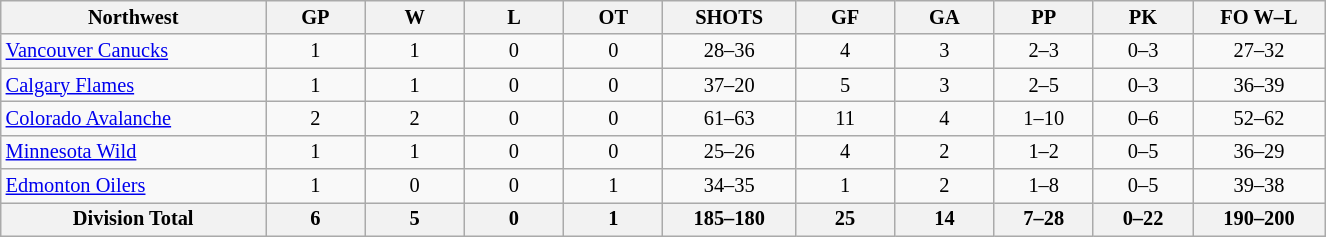<table class="wikitable" style="text-align:center; width:65em; font-size:85%;">
<tr>
<th width="20%">Northwest</th>
<th width="7.5%">GP</th>
<th width="7.5%">W</th>
<th width="7.5%">L</th>
<th width="7.5%">OT</th>
<th width="10%">SHOTS</th>
<th width="7.5%">GF</th>
<th width="7.5%">GA</th>
<th width="7.5%">PP</th>
<th width="7.5%">PK</th>
<th width="10%">FO W–L</th>
</tr>
<tr>
<td align=left><a href='#'>Vancouver Canucks</a></td>
<td>1</td>
<td>1</td>
<td>0</td>
<td>0</td>
<td>28–36</td>
<td>4</td>
<td>3</td>
<td>2–3</td>
<td>0–3</td>
<td>27–32</td>
</tr>
<tr>
<td align=left><a href='#'>Calgary Flames</a></td>
<td>1</td>
<td>1</td>
<td>0</td>
<td>0</td>
<td>37–20</td>
<td>5</td>
<td>3</td>
<td>2–5</td>
<td>0–3</td>
<td>36–39</td>
</tr>
<tr>
<td align=left><a href='#'>Colorado Avalanche</a></td>
<td>2</td>
<td>2</td>
<td>0</td>
<td>0</td>
<td>61–63</td>
<td>11</td>
<td>4</td>
<td>1–10</td>
<td>0–6</td>
<td>52–62</td>
</tr>
<tr>
<td align=left><a href='#'>Minnesota Wild</a></td>
<td>1</td>
<td>1</td>
<td>0</td>
<td>0</td>
<td>25–26</td>
<td>4</td>
<td>2</td>
<td>1–2</td>
<td>0–5</td>
<td>36–29</td>
</tr>
<tr>
<td align=left><a href='#'>Edmonton Oilers</a></td>
<td>1</td>
<td>0</td>
<td>0</td>
<td>1</td>
<td>34–35</td>
<td>1</td>
<td>2</td>
<td>1–8</td>
<td>0–5</td>
<td>39–38</td>
</tr>
<tr>
<th>Division Total</th>
<th>6</th>
<th>5</th>
<th>0</th>
<th>1</th>
<th>185–180</th>
<th>25</th>
<th>14</th>
<th>7–28</th>
<th>0–22</th>
<th>190–200</th>
</tr>
</table>
